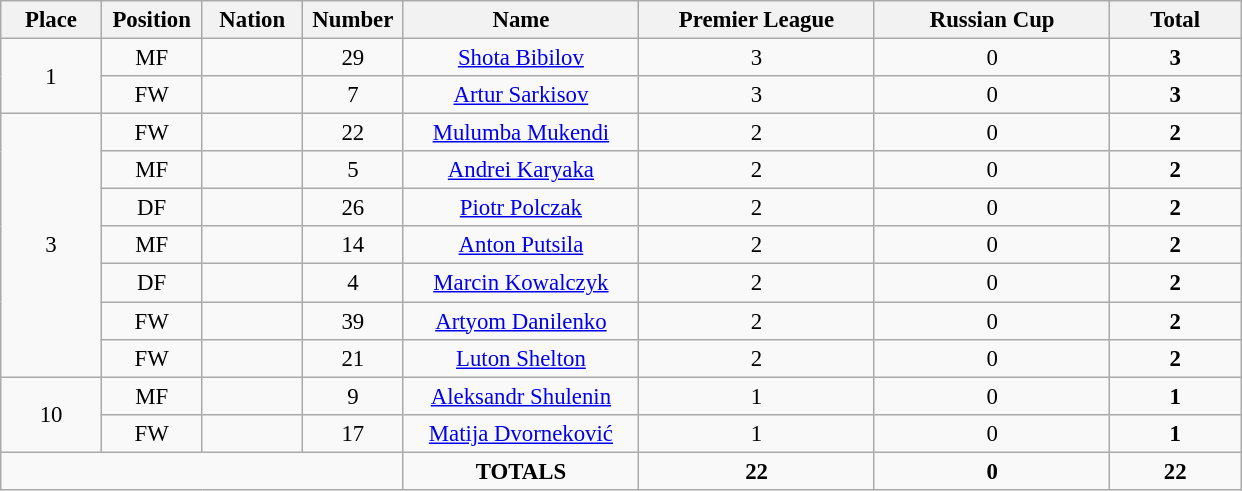<table class="wikitable" style="font-size: 95%; text-align: center;">
<tr>
<th width=60>Place</th>
<th width=60>Position</th>
<th width=60>Nation</th>
<th width=60>Number</th>
<th width=150>Name</th>
<th width=150>Premier League</th>
<th width=150>Russian Cup</th>
<th width=80><strong>Total</strong></th>
</tr>
<tr>
<td rowspan=2>1</td>
<td>MF</td>
<td></td>
<td>29</td>
<td><a href='#'>Shota Bibilov</a></td>
<td>3</td>
<td>0</td>
<td><strong>3</strong></td>
</tr>
<tr>
<td>FW</td>
<td></td>
<td>7</td>
<td><a href='#'>Artur Sarkisov</a></td>
<td>3</td>
<td>0</td>
<td><strong>3</strong></td>
</tr>
<tr>
<td rowspan=7>3</td>
<td>FW</td>
<td></td>
<td>22</td>
<td><a href='#'>Mulumba Mukendi</a></td>
<td>2</td>
<td>0</td>
<td><strong>2</strong></td>
</tr>
<tr>
<td>MF</td>
<td></td>
<td>5</td>
<td><a href='#'>Andrei Karyaka</a></td>
<td>2</td>
<td>0</td>
<td><strong>2</strong></td>
</tr>
<tr>
<td>DF</td>
<td></td>
<td>26</td>
<td><a href='#'>Piotr Polczak</a></td>
<td>2</td>
<td>0</td>
<td><strong>2</strong></td>
</tr>
<tr>
<td>MF</td>
<td></td>
<td>14</td>
<td><a href='#'>Anton Putsila</a></td>
<td>2</td>
<td>0</td>
<td><strong>2</strong></td>
</tr>
<tr>
<td>DF</td>
<td></td>
<td>4</td>
<td><a href='#'>Marcin Kowalczyk</a></td>
<td>2</td>
<td>0</td>
<td><strong>2</strong></td>
</tr>
<tr>
<td>FW</td>
<td></td>
<td>39</td>
<td><a href='#'>Artyom Danilenko</a></td>
<td>2</td>
<td>0</td>
<td><strong>2</strong></td>
</tr>
<tr>
<td>FW</td>
<td></td>
<td>21</td>
<td><a href='#'>Luton Shelton</a></td>
<td>2</td>
<td>0</td>
<td><strong>2</strong></td>
</tr>
<tr>
<td rowspan=2>10</td>
<td>MF</td>
<td></td>
<td>9</td>
<td><a href='#'>Aleksandr Shulenin</a></td>
<td>1</td>
<td>0</td>
<td><strong>1</strong></td>
</tr>
<tr>
<td>FW</td>
<td></td>
<td>17</td>
<td><a href='#'>Matija Dvorneković</a></td>
<td>1</td>
<td>0</td>
<td><strong>1</strong></td>
</tr>
<tr>
<td colspan=4></td>
<td><strong>TOTALS</strong></td>
<td><strong>22</strong></td>
<td><strong>0</strong></td>
<td><strong>22</strong></td>
</tr>
</table>
